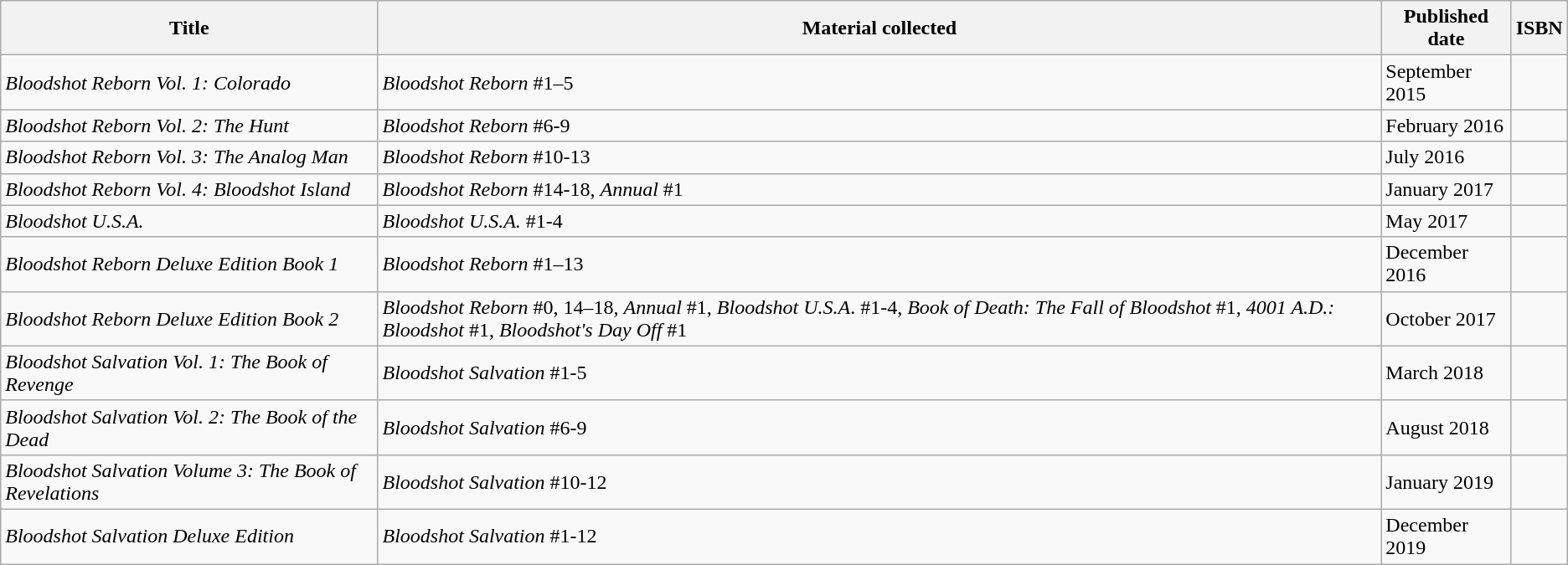<table class="wikitable">
<tr>
<th>Title</th>
<th>Material collected</th>
<th>Published date</th>
<th>ISBN</th>
</tr>
<tr>
<td><em>Bloodshot Reborn Vol. 1: Colorado</em></td>
<td><em>Bloodshot Reborn</em> #1–5</td>
<td>September 2015</td>
<td></td>
</tr>
<tr>
<td><em>Bloodshot Reborn Vol. 2: The Hunt</em></td>
<td><em>Bloodshot Reborn</em> #6-9</td>
<td>February 2016</td>
<td></td>
</tr>
<tr>
<td><em>Bloodshot Reborn Vol. 3: The Analog Man</em></td>
<td><em>Bloodshot Reborn</em> #10-13</td>
<td>July 2016</td>
<td></td>
</tr>
<tr>
<td><em>Bloodshot Reborn Vol. 4: Bloodshot Island</em></td>
<td><em>Bloodshot Reborn</em> #14-18, <em>Annual</em> #1</td>
<td>January 2017</td>
<td></td>
</tr>
<tr>
<td><em>Bloodshot U.S.A.</em></td>
<td><em>Bloodshot U.S.A.</em> #1-4</td>
<td>May 2017</td>
<td></td>
</tr>
<tr>
<td><em>Bloodshot Reborn Deluxe Edition Book 1</em></td>
<td><em>Bloodshot Reborn</em> #1–13</td>
<td>December 2016</td>
<td></td>
</tr>
<tr>
<td><em>Bloodshot Reborn Deluxe Edition Book 2</em></td>
<td><em>Bloodshot Reborn</em> #0, 14–18, <em>Annual</em> #1, <em>Bloodshot U.S.A</em>. #1-4, <em>Book of Death: The Fall of Bloodshot</em> #1, <em>4001 A.D.: Bloodshot</em> #1, <em>Bloodshot's Day Off</em> #1</td>
<td>October 2017</td>
<td></td>
</tr>
<tr>
<td><em>Bloodshot Salvation Vol. 1: The Book of Revenge</em></td>
<td><em>Bloodshot Salvation</em> #1-5</td>
<td>March 2018</td>
<td></td>
</tr>
<tr>
<td><em>Bloodshot Salvation Vol. 2: The Book of the Dead</em></td>
<td><em>Bloodshot Salvation</em> #6-9</td>
<td>August 2018</td>
<td></td>
</tr>
<tr>
<td><em>Bloodshot Salvation Volume 3: The Book of Revelations</em></td>
<td><em>Bloodshot Salvation</em> #10-12</td>
<td>January 2019</td>
<td></td>
</tr>
<tr>
<td><em>Bloodshot Salvation Deluxe Edition</em></td>
<td><em>Bloodshot Salvation</em> #1-12</td>
<td>December 2019</td>
<td></td>
</tr>
</table>
